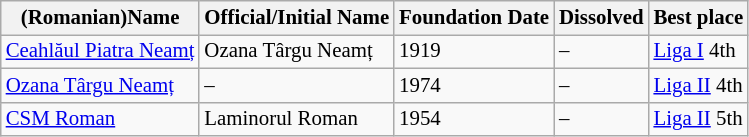<table class="wikitable sortable mw-collapsible" style=" font-size: 87%;">
<tr>
<th>(Romanian)Name</th>
<th>Official/Initial Name</th>
<th>Foundation Date</th>
<th>Dissolved</th>
<th>Best place</th>
</tr>
<tr>
<td><a href='#'>Ceahlăul Piatra Neamț</a></td>
<td>Ozana Târgu Neamț</td>
<td>1919</td>
<td>–</td>
<td><a href='#'>Liga I</a> 4th</td>
</tr>
<tr>
<td><a href='#'>Ozana Târgu Neamț</a></td>
<td>–</td>
<td>1974</td>
<td>–</td>
<td><a href='#'>Liga II</a> 4th</td>
</tr>
<tr>
<td><a href='#'>CSM Roman</a></td>
<td>Laminorul Roman</td>
<td>1954</td>
<td>–</td>
<td><a href='#'>Liga II</a> 5th</td>
</tr>
</table>
